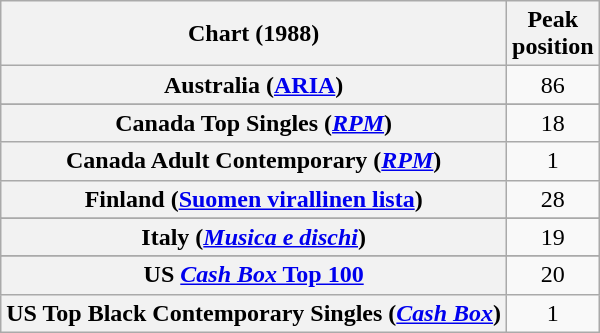<table class="wikitable sortable plainrowheaders" style="text-align:center">
<tr>
<th scope="col">Chart (1988)</th>
<th scope="col">Peak<br>position</th>
</tr>
<tr>
<th scope="row">Australia (<a href='#'>ARIA</a>)</th>
<td>86</td>
</tr>
<tr>
</tr>
<tr>
<th scope="row">Canada Top Singles (<em><a href='#'>RPM</a></em>)</th>
<td>18</td>
</tr>
<tr>
<th scope="row">Canada Adult Contemporary (<em><a href='#'>RPM</a></em>)</th>
<td>1</td>
</tr>
<tr>
<th scope="row">Finland (<a href='#'>Suomen virallinen lista</a>)</th>
<td>28</td>
</tr>
<tr>
</tr>
<tr>
<th scope="row">Italy (<em><a href='#'>Musica e dischi</a></em>)</th>
<td>19</td>
</tr>
<tr>
</tr>
<tr>
</tr>
<tr>
</tr>
<tr>
</tr>
<tr>
</tr>
<tr>
</tr>
<tr>
</tr>
<tr>
</tr>
<tr>
<th scope="row">US <a href='#'><em>Cash Box</em> Top 100</a></th>
<td>20</td>
</tr>
<tr>
<th scope="row">US Top Black Contemporary Singles (<em><a href='#'>Cash Box</a></em>)</th>
<td>1</td>
</tr>
</table>
